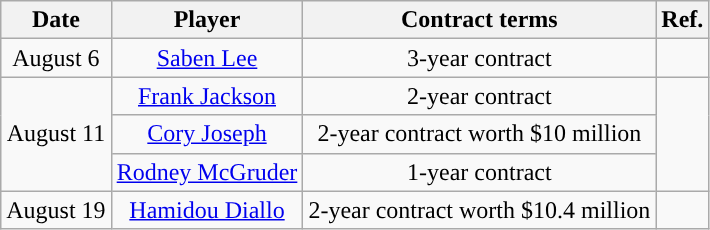<table class="wikitable sortable sortable" style="text-align: center">
<tr>
<th>Date</th>
<th>Player</th>
<th>Contract terms</th>
<th>Ref.</th>
</tr>
<tr>
<td>August 6</td>
<td><a href='#'>Saben Lee</a></td>
<td>3-year contract</td>
<td></td>
</tr>
<tr>
<td rowspan="3">August 11</td>
<td><a href='#'>Frank Jackson</a></td>
<td>2-year contract</td>
<td rowspan="3"></td>
</tr>
<tr>
<td><a href='#'>Cory Joseph</a></td>
<td>2-year contract worth $10 million</td>
</tr>
<tr>
<td><a href='#'>Rodney McGruder</a></td>
<td>1-year contract</td>
</tr>
<tr>
<td>August 19</td>
<td><a href='#'>Hamidou Diallo</a></td>
<td>2-year contract worth $10.4 million</td>
<td></td>
</tr>
</table>
